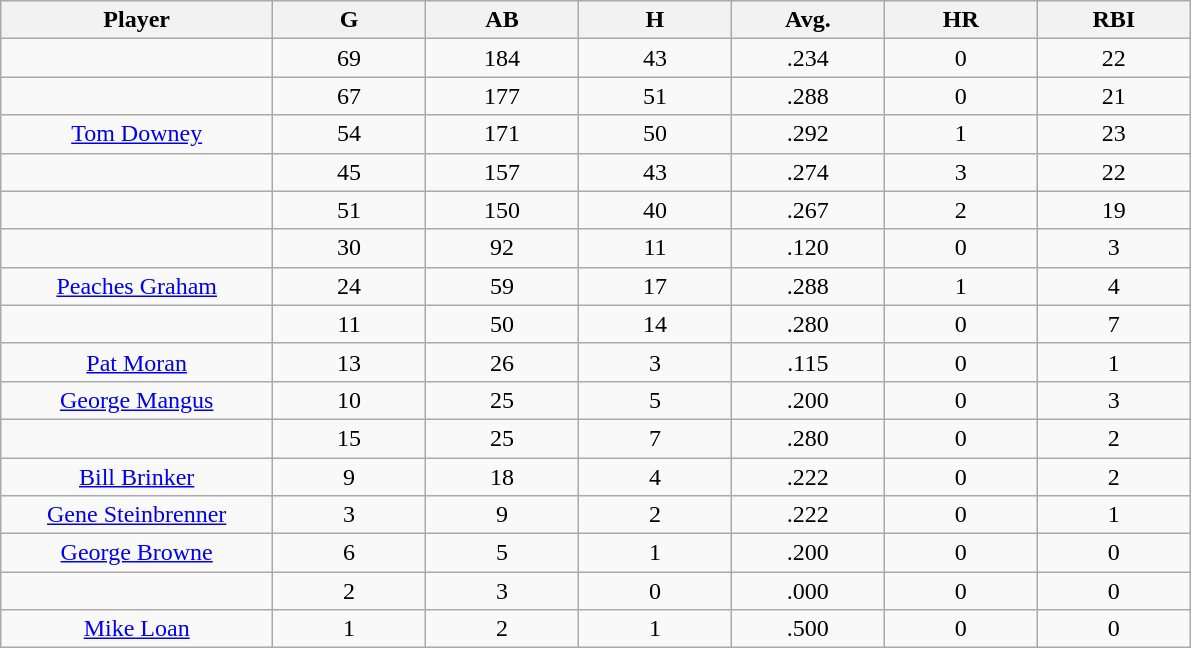<table class="wikitable sortable">
<tr>
<th bgcolor="#DDDDFF" width="16%">Player</th>
<th bgcolor="#DDDDFF" width="9%">G</th>
<th bgcolor="#DDDDFF" width="9%">AB</th>
<th bgcolor="#DDDDFF" width="9%">H</th>
<th bgcolor="#DDDDFF" width="9%">Avg.</th>
<th bgcolor="#DDDDFF" width="9%">HR</th>
<th bgcolor="#DDDDFF" width="9%">RBI</th>
</tr>
<tr align="center">
<td></td>
<td>69</td>
<td>184</td>
<td>43</td>
<td>.234</td>
<td>0</td>
<td>22</td>
</tr>
<tr align="center">
<td></td>
<td>67</td>
<td>177</td>
<td>51</td>
<td>.288</td>
<td>0</td>
<td>21</td>
</tr>
<tr align="center">
<td><a href='#'>Tom Downey</a></td>
<td>54</td>
<td>171</td>
<td>50</td>
<td>.292</td>
<td>1</td>
<td>23</td>
</tr>
<tr align=center>
<td></td>
<td>45</td>
<td>157</td>
<td>43</td>
<td>.274</td>
<td>3</td>
<td>22</td>
</tr>
<tr align="center">
<td></td>
<td>51</td>
<td>150</td>
<td>40</td>
<td>.267</td>
<td>2</td>
<td>19</td>
</tr>
<tr align="center">
<td></td>
<td>30</td>
<td>92</td>
<td>11</td>
<td>.120</td>
<td>0</td>
<td>3</td>
</tr>
<tr align="center">
<td><a href='#'>Peaches Graham</a></td>
<td>24</td>
<td>59</td>
<td>17</td>
<td>.288</td>
<td>1</td>
<td>4</td>
</tr>
<tr align=center>
<td></td>
<td>11</td>
<td>50</td>
<td>14</td>
<td>.280</td>
<td>0</td>
<td>7</td>
</tr>
<tr align="center">
<td><a href='#'>Pat Moran</a></td>
<td>13</td>
<td>26</td>
<td>3</td>
<td>.115</td>
<td>0</td>
<td>1</td>
</tr>
<tr align=center>
<td><a href='#'>George Mangus</a></td>
<td>10</td>
<td>25</td>
<td>5</td>
<td>.200</td>
<td>0</td>
<td>3</td>
</tr>
<tr align=center>
<td></td>
<td>15</td>
<td>25</td>
<td>7</td>
<td>.280</td>
<td>0</td>
<td>2</td>
</tr>
<tr align="center">
<td><a href='#'>Bill Brinker</a></td>
<td>9</td>
<td>18</td>
<td>4</td>
<td>.222</td>
<td>0</td>
<td>2</td>
</tr>
<tr align=center>
<td><a href='#'>Gene Steinbrenner</a></td>
<td>3</td>
<td>9</td>
<td>2</td>
<td>.222</td>
<td>0</td>
<td>1</td>
</tr>
<tr align=center>
<td><a href='#'>George Browne</a></td>
<td>6</td>
<td>5</td>
<td>1</td>
<td>.200</td>
<td>0</td>
<td>0</td>
</tr>
<tr align=center>
<td></td>
<td>2</td>
<td>3</td>
<td>0</td>
<td>.000</td>
<td>0</td>
<td>0</td>
</tr>
<tr align="center">
<td><a href='#'>Mike Loan</a></td>
<td>1</td>
<td>2</td>
<td>1</td>
<td>.500</td>
<td>0</td>
<td>0</td>
</tr>
</table>
